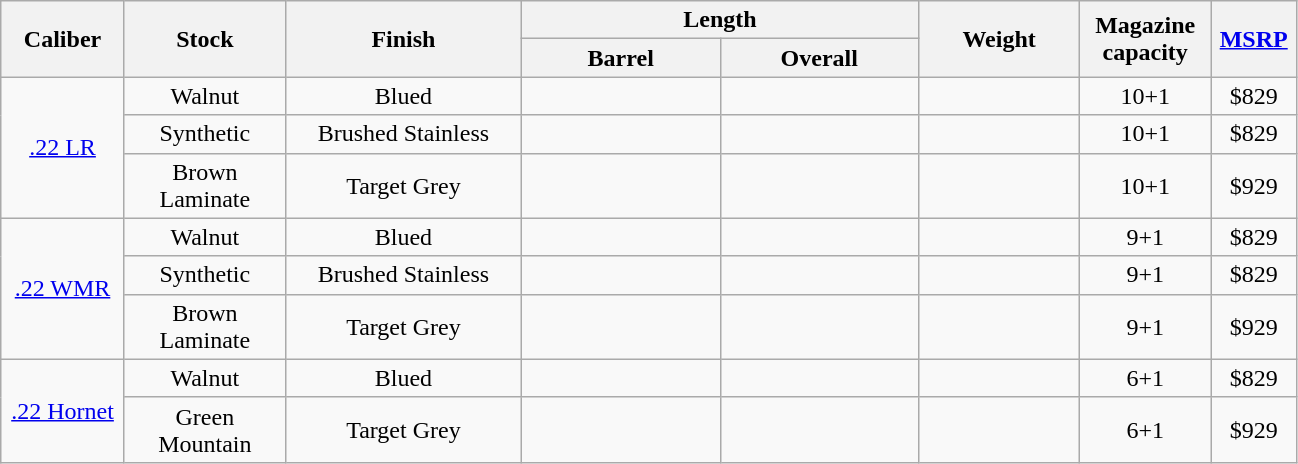<table class="wikitable" align="center">
<tr align="center" valign="center">
<th rowspan="2" width = 75>Caliber</th>
<th rowspan="2" width = 100>Stock</th>
<th rowspan="2" width = 150>Finish</th>
<th colspan="2">Length</th>
<th rowspan="2" width = 100>Weight</th>
<th rowspan="2" width = 80>Magazine<br>capacity</th>
<th rowspan="2" width = 50><a href='#'>MSRP</a></th>
</tr>
<tr align="center" valign="center">
<th width = 125>Barrel</th>
<th width = 125>Overall</th>
</tr>
<tr align="center" valign="center">
<td rowspan="3"><a href='#'>.22 LR</a></td>
<td>Walnut</td>
<td>Blued</td>
<td></td>
<td></td>
<td></td>
<td>10+1</td>
<td>$829</td>
</tr>
<tr align="center" valign="center">
<td>Synthetic</td>
<td>Brushed Stainless</td>
<td></td>
<td></td>
<td></td>
<td>10+1</td>
<td>$829</td>
</tr>
<tr align="center" valign="center">
<td>Brown Laminate</td>
<td>Target Grey</td>
<td></td>
<td></td>
<td></td>
<td>10+1</td>
<td>$929</td>
</tr>
<tr align="center" valign="center">
<td rowspan="3"><a href='#'>.22 WMR</a></td>
<td>Walnut</td>
<td>Blued</td>
<td></td>
<td></td>
<td></td>
<td>9+1</td>
<td>$829</td>
</tr>
<tr align="center" valign="center">
<td>Synthetic</td>
<td>Brushed Stainless</td>
<td></td>
<td></td>
<td></td>
<td>9+1</td>
<td>$829</td>
</tr>
<tr align="center" valign="center">
<td>Brown Laminate</td>
<td>Target Grey</td>
<td></td>
<td></td>
<td></td>
<td>9+1</td>
<td>$929</td>
</tr>
<tr align="center" valign="center">
<td rowspan="2"><a href='#'>.22 Hornet</a></td>
<td>Walnut</td>
<td>Blued</td>
<td></td>
<td></td>
<td></td>
<td>6+1</td>
<td>$829</td>
</tr>
<tr align="center" valign="center">
<td>Green Mountain</td>
<td>Target Grey</td>
<td></td>
<td></td>
<td></td>
<td>6+1</td>
<td>$929</td>
</tr>
</table>
